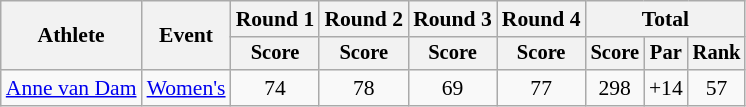<table class=wikitable style=font-size:90%;text-align:center>
<tr>
<th rowspan=2>Athlete</th>
<th rowspan=2>Event</th>
<th>Round 1</th>
<th>Round 2</th>
<th>Round 3</th>
<th>Round 4</th>
<th colspan=3>Total</th>
</tr>
<tr style=font-size:95%>
<th>Score</th>
<th>Score</th>
<th>Score</th>
<th>Score</th>
<th>Score</th>
<th>Par</th>
<th>Rank</th>
</tr>
<tr>
<td align=left><a href='#'>Anne van Dam</a></td>
<td align=left><a href='#'>Women's</a></td>
<td>74</td>
<td>78</td>
<td>69</td>
<td>77</td>
<td>298</td>
<td>+14</td>
<td>57</td>
</tr>
</table>
